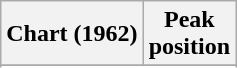<table class="wikitable sortable plainrowheaders" style="text-align:center">
<tr>
<th scope="col">Chart (1962)</th>
<th scope="col">Peak<br> position</th>
</tr>
<tr>
</tr>
<tr>
</tr>
</table>
